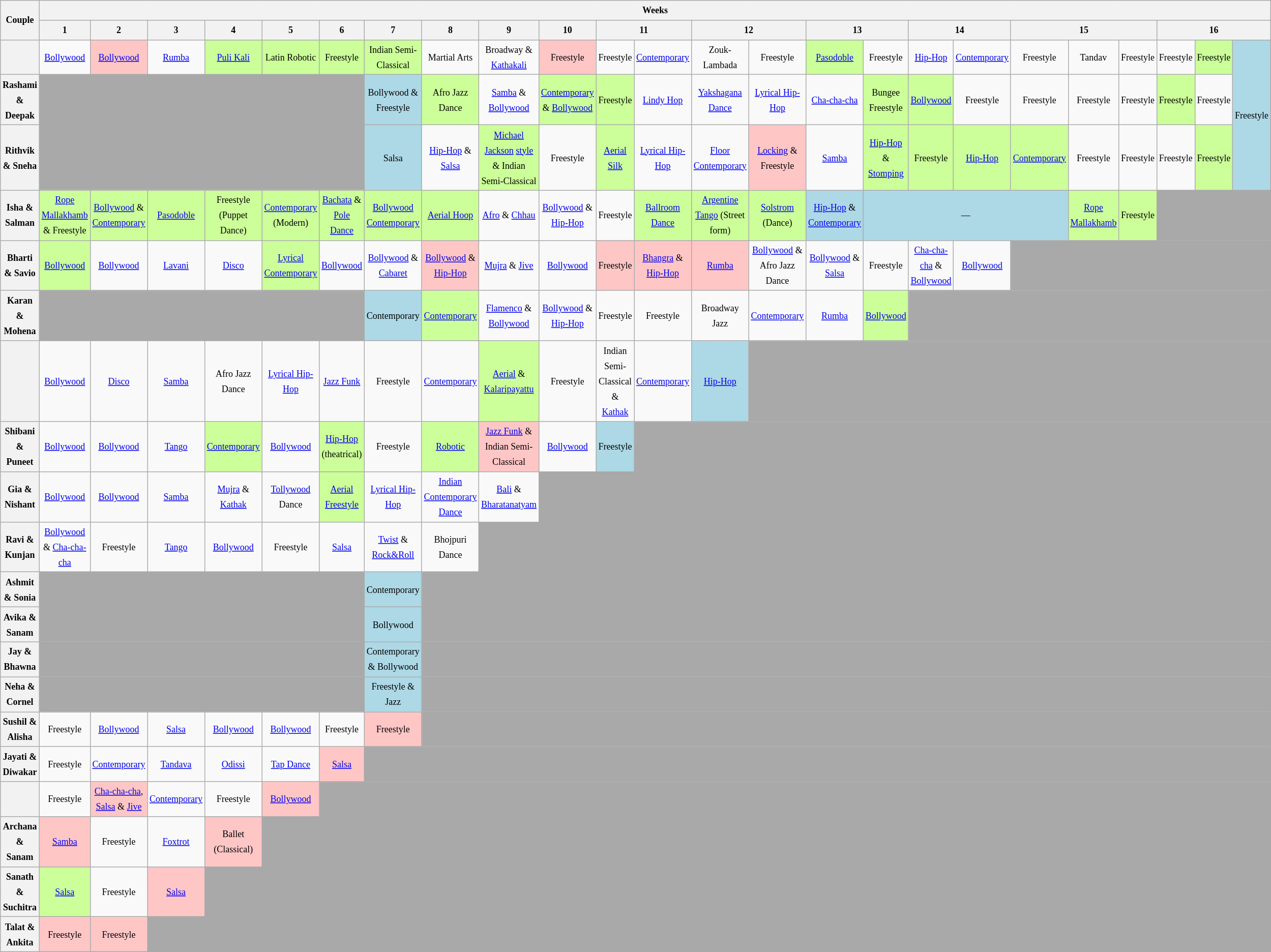<table class="wikitable unsortable" style="text-align:center; font-size:75%; line-height:20px">
<tr>
<th rowspan="2">Couple</th>
<th colspan="24">Weeks</th>
</tr>
<tr>
<th>1</th>
<th>2</th>
<th>3</th>
<th>4</th>
<th>5</th>
<th>6</th>
<th>7</th>
<th>8</th>
<th>9</th>
<th>10</th>
<th colspan="2">11</th>
<th colspan="2">12</th>
<th colspan="2">13</th>
<th colspan=2>14</th>
<th colspan=3>15</th>
<th colspan=3>16</th>
</tr>
<tr>
<th scope="row"></th>
<td><a href='#'>Bollywood</a></td>
<td style="background:#ffc6c6;"><a href='#'>Bollywood</a></td>
<td><a href='#'>Rumba</a></td>
<td style="background:#cf9;"><a href='#'>Puli Kali</a></td>
<td style="background:#cf9;">Latin Robotic</td>
<td style="background:#cf9;">Freestyle</td>
<td style="background:#cf9;">Indian Semi-Classical</td>
<td>Martial Arts</td>
<td>Broadway & <a href='#'>Kathakali</a></td>
<td style="background:#ffc6c6;">Freestyle</td>
<td>Freestyle</td>
<td><a href='#'>Contemporary</a></td>
<td>Zouk-Lambada</td>
<td>Freestyle</td>
<td style="background:#cf9;"><a href='#'>Pasodoble</a></td>
<td>Freestyle</td>
<td><a href='#'>Hip-Hop</a></td>
<td><a href='#'>Contemporary</a></td>
<td>Freestyle</td>
<td>Tandav</td>
<td>Freestyle</td>
<td>Freestyle</td>
<td style="background:#cf9;">Freestyle</td>
<td rowspan="3" style="background:lightblue;">Freestyle</td>
</tr>
<tr>
<th scope="row">Rashami & Deepak</th>
<td style="background:darkgrey;" colspan=6></td>
<td bgcolor="lightblue">Bollywood & Freestyle</td>
<td style="background:#cf9;">Afro Jazz Dance</td>
<td><a href='#'>Samba</a> & <a href='#'>Bollywood</a></td>
<td style="background:#cf9;"><a href='#'>Contemporary</a> & <a href='#'>Bollywood</a></td>
<td style="background:#cf9;">Freestyle</td>
<td><a href='#'>Lindy Hop</a></td>
<td><a href='#'>Yakshagana Dance</a></td>
<td><a href='#'>Lyrical Hip-Hop</a></td>
<td><a href='#'>Cha-cha-cha</a></td>
<td style="background:#cf9;">Bungee Freestyle</td>
<td style="background:#cf9;"><a href='#'>Bollywood</a></td>
<td>Freestyle</td>
<td>Freestyle</td>
<td>Freestyle</td>
<td>Freestyle</td>
<td style="background:#cf9;">Freestyle</td>
<td>Freestyle</td>
</tr>
<tr>
<th scope="row">Rithvik & Sneha</th>
<td style="background:darkgrey;" colspan=6></td>
<td bgcolor="lightblue">Salsa</td>
<td><a href='#'>Hip-Hop</a> & <a href='#'>Salsa</a></td>
<td style="background:#cf9;"><a href='#'>Michael Jackson</a> <a href='#'>style</a> & Indian Semi-Classical</td>
<td>Freestyle</td>
<td style="background:#cf9;"><a href='#'>Aerial Silk</a></td>
<td><a href='#'>Lyrical Hip-Hop</a></td>
<td><a href='#'>Floor Contemporary</a></td>
<td style="background:#ffc6c6;"><a href='#'>Locking</a> & Freestyle</td>
<td><a href='#'>Samba</a></td>
<td style="background:#cf9;"><a href='#'>Hip-Hop</a> & <a href='#'>Stomping</a></td>
<td style="background:#cf9;">Freestyle</td>
<td style="background:#cf9;"><a href='#'>Hip-Hop</a></td>
<td style="background:#cf9;"><a href='#'>Contemporary</a></td>
<td>Freestyle</td>
<td>Freestyle</td>
<td>Freestyle</td>
<td style="background:#cf9;">Freestyle</td>
</tr>
<tr>
<th scope="row">Isha & Salman</th>
<td style="background:#cf9;"><a href='#'>Rope Mallakhamb</a> & Freestyle</td>
<td style="background:#cf9;"><a href='#'>Bollywood</a> & <a href='#'>Contemporary</a></td>
<td style="background:#cf9;"><a href='#'>Pasodoble</a></td>
<td style="background:#cf9;">Freestyle (Puppet Dance)</td>
<td style="background:#cf9;"><a href='#'>Contemporary</a>  (Modern)</td>
<td style="background:#cf9;"><a href='#'>Bachata</a> & <a href='#'>Pole Dance</a></td>
<td style="background:#cf9;"><a href='#'>Bollywood Contemporary</a></td>
<td style="background:#cf9;"><a href='#'>Aerial Hoop</a></td>
<td><a href='#'>Afro</a> & <a href='#'>Chhau</a></td>
<td><a href='#'>Bollywood</a> & <a href='#'>Hip-Hop</a></td>
<td>Freestyle</td>
<td style="background:#cf9;"><a href='#'>Ballroom Dance</a></td>
<td style="background:#cf9;"><a href='#'>Argentine Tango</a> (Street form)</td>
<td style="background:#cf9;"><a href='#'>Solstrom</a> (Dance)</td>
<td style="background:lightblue;"><a href='#'>Hip-Hop</a> & <a href='#'>Contemporary</a></td>
<td colspan="4" style="background:lightblue;">—</td>
<td style="background:#cf9;"><a href='#'>Rope Mallakhamb</a></td>
<td style="background:#cf9;">Freestyle</td>
<td style="background:darkgrey;" colspan=3></td>
</tr>
<tr>
<th scope="row">Bharti & Savio</th>
<td style="background:#cf9;"><a href='#'>Bollywood</a></td>
<td><a href='#'>Bollywood</a></td>
<td><a href='#'>Lavani</a></td>
<td><a href='#'>Disco</a></td>
<td style="background:#cf9;"><a href='#'>Lyrical Contemporary</a></td>
<td><a href='#'>Bollywood</a></td>
<td><a href='#'>Bollywood</a> & <a href='#'>Cabaret</a></td>
<td style="background:#ffc6c6;"><a href='#'>Bollywood</a> & <a href='#'>Hip-Hop</a></td>
<td><a href='#'>Mujra</a> & <a href='#'>Jive</a></td>
<td><a href='#'>Bollywood</a></td>
<td style="background:#ffc6c6;">Freestyle</td>
<td style="background:#ffc6c6;"><a href='#'>Bhangra</a> & <a href='#'>Hip-Hop</a></td>
<td style="background:#ffc6c6;"><a href='#'>Rumba</a></td>
<td><a href='#'>Bollywood</a> & Afro Jazz Dance</td>
<td><a href='#'>Bollywood</a> & <a href='#'>Salsa</a></td>
<td>Freestyle</td>
<td><a href='#'>Cha-cha-cha</a> & <a href='#'>Bollywood</a></td>
<td><a href='#'>Bollywood</a></td>
<td colspan="6" style="background:darkgrey;"></td>
</tr>
<tr>
<th scope="row">Karan & Mohena</th>
<td style="background:darkgrey;" colspan=6></td>
<td bgcolor="lightblue">Contemporary</td>
<td style="background:#cf9;"><a href='#'>Contemporary</a></td>
<td><a href='#'>Flamenco</a> & <a href='#'>Bollywood</a></td>
<td><a href='#'>Bollywood</a> & <a href='#'>Hip-Hop</a></td>
<td>Freestyle</td>
<td>Freestyle</td>
<td>Broadway Jazz</td>
<td><a href='#'>Contemporary</a></td>
<td><a href='#'>Rumba</a></td>
<td style="background:#cf9;"><a href='#'>Bollywood</a></td>
<td colspan="8" style="background:darkgrey;"></td>
</tr>
<tr>
<th scope="row"></th>
<td><a href='#'>Bollywood</a></td>
<td><a href='#'>Disco</a></td>
<td><a href='#'>Samba</a></td>
<td>Afro Jazz Dance</td>
<td><a href='#'>Lyrical Hip-Hop</a></td>
<td><a href='#'>Jazz Funk</a></td>
<td>Freestyle</td>
<td><a href='#'>Contemporary</a></td>
<td style="background:#cf9;"><a href='#'>Aerial</a> & <a href='#'>Kalaripayattu</a></td>
<td>Freestyle</td>
<td>Indian Semi-Classical & <a href='#'>Kathak</a></td>
<td><a href='#'>Contemporary</a></td>
<td style="background:lightblue;"><a href='#'>Hip-Hop</a></td>
<td colspan="11" style="background:darkgrey;"></td>
</tr>
<tr>
<th scope="row">Shibani & Puneet</th>
<td><a href='#'>Bollywood</a></td>
<td><a href='#'>Bollywood</a></td>
<td><a href='#'>Tango</a></td>
<td style="background:#cf9;"><a href='#'>Contemporary</a></td>
<td><a href='#'>Bollywood</a></td>
<td style="background:#cf9;"><a href='#'>Hip-Hop</a> (theatrical)</td>
<td>Freestyle</td>
<td style="background:#cf9;"><a href='#'>Robotic</a></td>
<td style="background:#ffc6c6;"><a href='#'>Jazz Funk</a> & Indian Semi-Classical</td>
<td><a href='#'>Bollywood</a></td>
<td style="background:lightblue;">Freestyle</td>
<td colspan="13" style="background:darkgrey;"></td>
</tr>
<tr>
<th scope="row">Gia & Nishant</th>
<td><a href='#'>Bollywood</a></td>
<td><a href='#'>Bollywood</a></td>
<td><a href='#'>Samba</a></td>
<td><a href='#'>Mujra</a> & <a href='#'>Kathak</a></td>
<td><a href='#'>Tollywood</a> Dance</td>
<td style="background:#cf9;"><a href='#'>Aerial Freestyle</a></td>
<td><a href='#'>Lyrical Hip-Hop</a></td>
<td><a href='#'>Indian Contemporary Dance</a></td>
<td><a href='#'>Bali</a> & <a href='#'>Bharatanatyam</a></td>
<td colspan="15" style="background:darkgrey;"></td>
</tr>
<tr>
<th scope="row">Ravi & Kunjan</th>
<td><a href='#'>Bollywood</a> & <a href='#'>Cha-cha-cha</a></td>
<td>Freestyle</td>
<td><a href='#'>Tango</a></td>
<td><a href='#'>Bollywood</a></td>
<td>Freestyle</td>
<td><a href='#'>Salsa</a></td>
<td><a href='#'>Twist</a> & <a href='#'>Rock&Roll</a></td>
<td>Bhojpuri Dance</td>
<td colspan="16" style="background:darkgrey;"></td>
</tr>
<tr>
<th scope="row">Ashmit & Sonia</th>
<td colspan="6" style="background:darkgrey;"></td>
<td bgcolor="lightblue">Contemporary</td>
<td colspan="17" style="background:darkgrey;"></td>
</tr>
<tr>
<th scope="row">Avika & Sanam</th>
<td colspan="6" style="background:darkgrey;"></td>
<td bgcolor="lightblue">Bollywood</td>
<td colspan="17" style="background:darkgrey;"></td>
</tr>
<tr>
<th scope="row">Jay & Bhawna</th>
<td colspan="6" style="background:darkgrey;"></td>
<td bgcolor="lightblue">Contemporary & Bollywood</td>
<td colspan="17" style="background:darkgrey;"></td>
</tr>
<tr>
<th scope="row">Neha & Cornel</th>
<td colspan="6" style="background:darkgrey;"></td>
<td bgcolor="lightblue">Freestyle & Jazz</td>
<td colspan="17" style="background:darkgrey;"></td>
</tr>
<tr>
<th scope="row">Sushil & Alisha</th>
<td>Freestyle</td>
<td><a href='#'>Bollywood</a></td>
<td><a href='#'>Salsa</a></td>
<td><a href='#'>Bollywood</a></td>
<td><a href='#'>Bollywood</a></td>
<td>Freestyle</td>
<td style="background:#ffc6c6;">Freestyle</td>
<td colspan="17" style="background:darkgrey;"></td>
</tr>
<tr>
<th scope="row">Jayati & Diwakar</th>
<td>Freestyle</td>
<td><a href='#'>Contemporary</a></td>
<td><a href='#'>Tandava</a></td>
<td><a href='#'>Odissi</a></td>
<td><a href='#'>Tap Dance</a></td>
<td style="background:#ffc6c6;"><a href='#'>Salsa</a></td>
<td colspan="18" style="background:darkgrey;"></td>
</tr>
<tr>
<th scope="row"></th>
<td>Freestyle</td>
<td style="background:#ffc6c6;"><a href='#'>Cha-cha-cha</a>, <a href='#'>Salsa</a> & <a href='#'>Jive</a></td>
<td><a href='#'>Contemporary</a></td>
<td>Freestyle</td>
<td style="background:#ffc6c6;"><a href='#'>Bollywood</a></td>
<td colspan="19" style="background:darkgrey;"></td>
</tr>
<tr>
<th scope="row">Archana & Sanam</th>
<td style="background:#ffc6c6;"><a href='#'>Samba</a></td>
<td>Freestyle</td>
<td><a href='#'>Foxtrot</a></td>
<td style="background:#ffc6c6;">Ballet (Classical)</td>
<td colspan="20" style="background:darkgrey;"></td>
</tr>
<tr>
<th scope="row">Sanath & Suchitra</th>
<td style="background:#cf9;"><a href='#'>Salsa</a></td>
<td>Freestyle</td>
<td style="background:#ffc6c6;"><a href='#'>Salsa</a></td>
<td colspan="21" style="background:darkgrey;"></td>
</tr>
<tr>
<th scope="row">Talat & Ankita</th>
<td style="background:#ffc6c6;">Freestyle</td>
<td style="background:#ffc6c6;">Freestyle</td>
<td colspan="22" style="background:darkgrey;"></td>
</tr>
</table>
